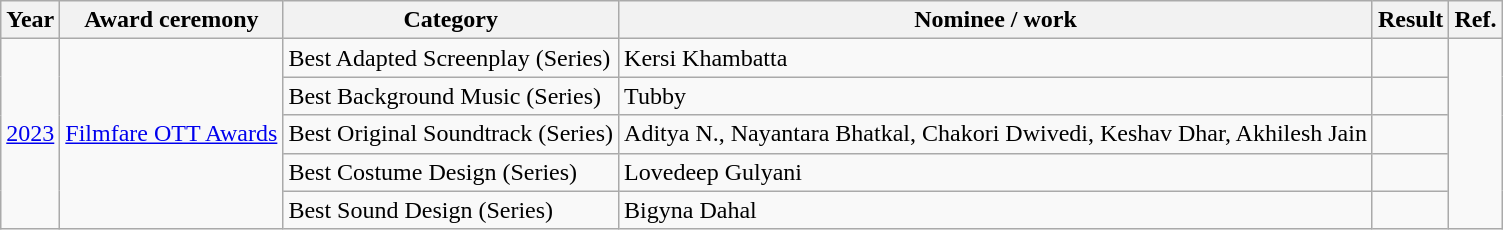<table class="wikitable">
<tr>
<th>Year</th>
<th>Award ceremony</th>
<th>Category</th>
<th>Nominee / work</th>
<th>Result</th>
<th>Ref.</th>
</tr>
<tr>
<td rowspan="5"><a href='#'>2023</a></td>
<td rowspan="5"><a href='#'>Filmfare OTT Awards</a></td>
<td>Best Adapted Screenplay (Series)</td>
<td>Kersi Khambatta</td>
<td></td>
<td rowspan="5"></td>
</tr>
<tr>
<td>Best Background Music (Series)</td>
<td>Tubby</td>
<td></td>
</tr>
<tr>
<td>Best Original Soundtrack (Series)</td>
<td>Aditya N., Nayantara Bhatkal, Chakori Dwivedi, Keshav Dhar, Akhilesh Jain</td>
<td></td>
</tr>
<tr>
<td>Best Costume Design (Series)</td>
<td>Lovedeep Gulyani</td>
<td></td>
</tr>
<tr>
<td>Best Sound Design (Series)</td>
<td>Bigyna Dahal</td>
<td></td>
</tr>
</table>
